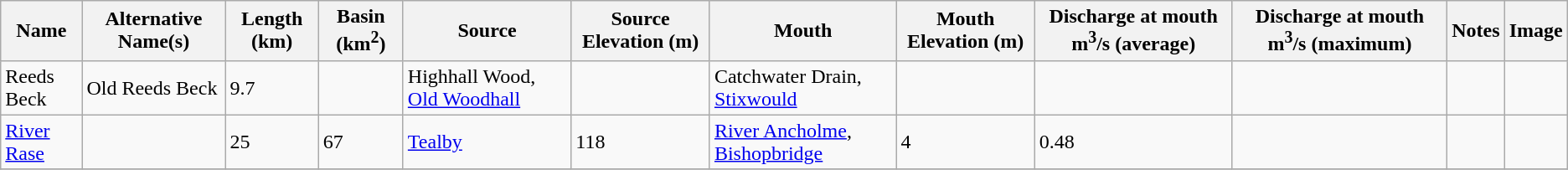<table class="wikitable sortable">
<tr>
<th>Name</th>
<th>Alternative Name(s)</th>
<th>Length (km)</th>
<th>Basin (km<sup>2</sup>)</th>
<th>Source</th>
<th>Source Elevation (m)</th>
<th>Mouth</th>
<th>Mouth Elevation (m)</th>
<th>Discharge at mouth m<sup>3</sup>/s (average)</th>
<th class="unsortable">Discharge at mouth m<sup>3</sup>/s (maximum)</th>
<th>Notes</th>
<th class="unsortable">Image</th>
</tr>
<tr>
<td>Reeds Beck</td>
<td>Old Reeds Beck</td>
<td>9.7</td>
<td></td>
<td>Highhall Wood, <a href='#'>Old Woodhall</a></td>
<td></td>
<td>Catchwater Drain, <a href='#'>Stixwould</a></td>
<td></td>
<td></td>
<td></td>
<td></td>
<td></td>
</tr>
<tr>
<td><a href='#'>River Rase</a></td>
<td></td>
<td>25</td>
<td>67</td>
<td><a href='#'>Tealby</a></td>
<td>118</td>
<td><a href='#'>River Ancholme</a>, <a href='#'>Bishopbridge</a></td>
<td>4</td>
<td>0.48</td>
<td></td>
<td></td>
<td></td>
</tr>
<tr>
</tr>
</table>
